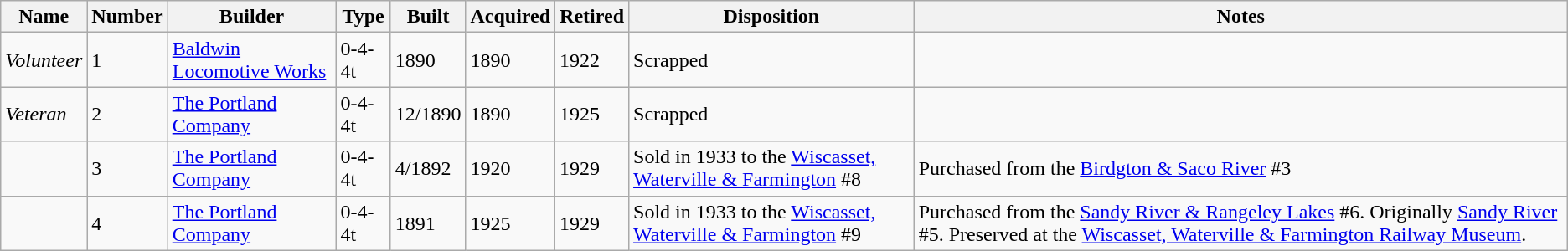<table class="wikitable">
<tr>
<th>Name</th>
<th>Number</th>
<th>Builder</th>
<th>Type</th>
<th>Built</th>
<th>Acquired</th>
<th>Retired</th>
<th>Disposition</th>
<th>Notes</th>
</tr>
<tr>
<td><em>Volunteer</em></td>
<td>1</td>
<td><a href='#'>Baldwin Locomotive Works</a></td>
<td>0-4-4t</td>
<td>1890</td>
<td>1890</td>
<td>1922</td>
<td>Scrapped</td>
<td></td>
</tr>
<tr>
<td><em>Veteran</em></td>
<td>2</td>
<td><a href='#'>The Portland Company</a></td>
<td>0-4-4t</td>
<td>12/1890</td>
<td>1890</td>
<td>1925</td>
<td>Scrapped</td>
<td></td>
</tr>
<tr>
<td></td>
<td>3</td>
<td><a href='#'>The Portland Company</a></td>
<td>0-4-4t</td>
<td>4/1892</td>
<td>1920</td>
<td>1929</td>
<td>Sold in 1933 to the <a href='#'>Wiscasset, Waterville & Farmington</a> #8</td>
<td>Purchased from the <a href='#'>Birdgton & Saco River</a> #3</td>
</tr>
<tr>
<td></td>
<td>4</td>
<td><a href='#'>The Portland Company</a></td>
<td>0-4-4t</td>
<td>1891</td>
<td>1925</td>
<td>1929</td>
<td>Sold in 1933 to the <a href='#'>Wiscasset, Waterville & Farmington</a> #9</td>
<td>Purchased from the <a href='#'>Sandy River & Rangeley Lakes</a> #6. Originally <a href='#'>Sandy River</a> #5. Preserved at the <a href='#'>Wiscasset, Waterville & Farmington Railway Museum</a>.</td>
</tr>
</table>
